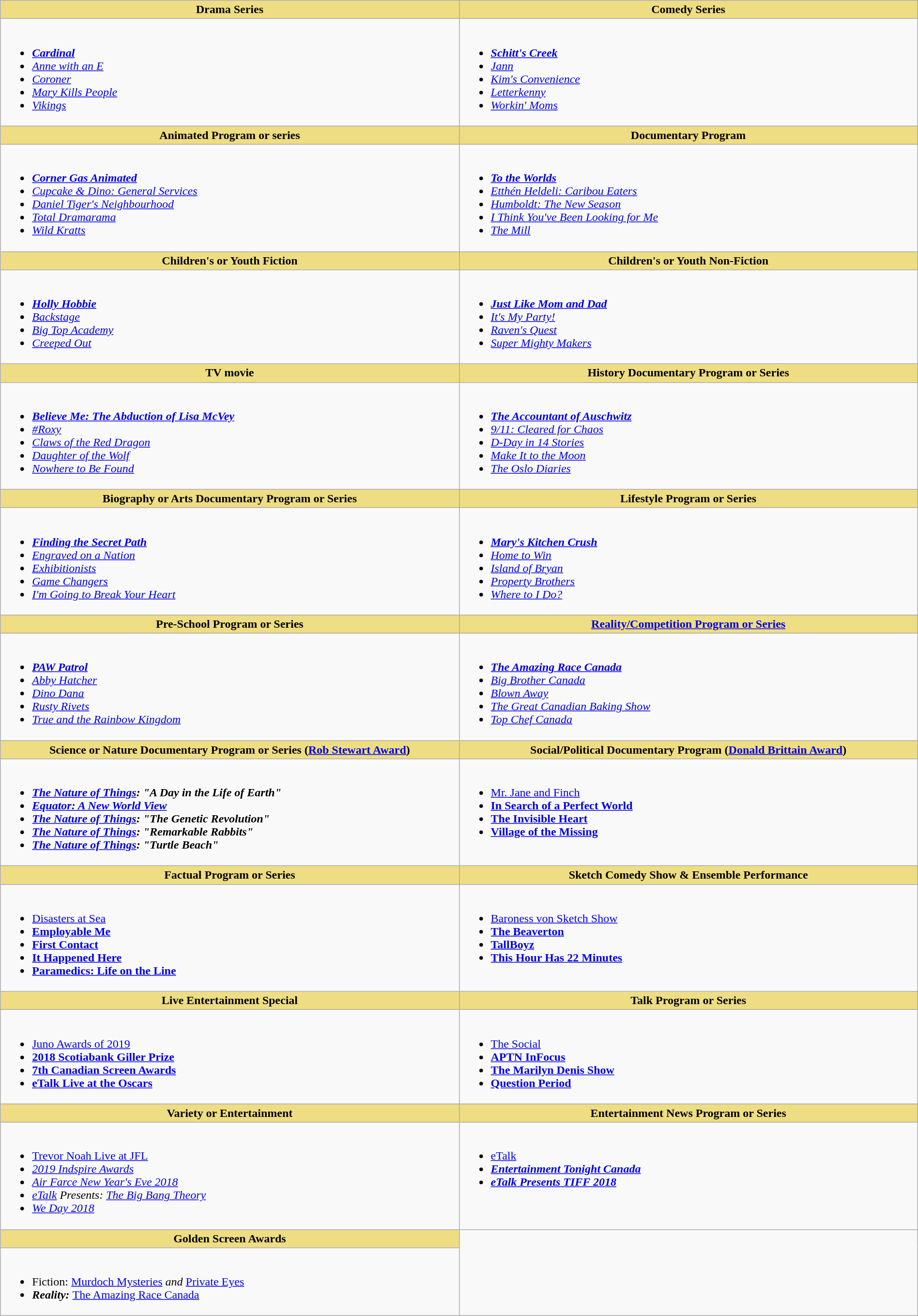<table class=wikitable width="100%">
<tr>
<th style="background:#EEDD82; width:50%">Drama Series</th>
<th style="background:#EEDD82; width:50%">Comedy Series</th>
</tr>
<tr>
<td valign="top"><br><ul><li> <strong><em><a href='#'>Cardinal</a></em></strong></li><li><em><a href='#'>Anne with an E</a></em></li><li><em><a href='#'>Coroner</a></em></li><li><em><a href='#'>Mary Kills People</a></em></li><li><em><a href='#'>Vikings</a></em></li></ul></td>
<td valign="top"><br><ul><li> <strong><em><a href='#'>Schitt's Creek</a></em></strong></li><li><em><a href='#'>Jann</a></em></li><li><em><a href='#'>Kim's Convenience</a></em></li><li><em><a href='#'>Letterkenny</a></em></li><li><em><a href='#'>Workin' Moms</a></em></li></ul></td>
</tr>
<tr>
<th style="background:#EEDD82; width:50%">Animated Program or series</th>
<th style="background:#EEDD82; width:50%">Documentary Program</th>
</tr>
<tr>
<td valign="top"><br><ul><li> <strong><em><a href='#'>Corner Gas Animated</a></em></strong></li><li><em><a href='#'>Cupcake & Dino: General Services</a></em></li><li><em><a href='#'>Daniel Tiger's Neighbourhood</a></em></li><li><em><a href='#'>Total Dramarama</a></em></li><li><em><a href='#'>Wild Kratts</a></em></li></ul></td>
<td valign="top"><br><ul><li> <strong><em><a href='#'>To the Worlds</a></em></strong></li><li><em><a href='#'>Etthén Heldeli: Caribou Eaters</a></em></li><li><em><a href='#'>Humboldt: The New Season</a></em></li><li><em><a href='#'>I Think You've Been Looking for Me</a></em></li><li><em><a href='#'>The Mill</a></em></li></ul></td>
</tr>
<tr>
<th style="background:#EEDD82; width:50%">Children's or Youth Fiction</th>
<th style="background:#EEDD82; width:50%">Children's or Youth Non-Fiction</th>
</tr>
<tr>
<td valign="top"><br><ul><li> <strong><em><a href='#'>Holly Hobbie</a></em></strong></li><li><em><a href='#'>Backstage</a></em></li><li><em><a href='#'>Big Top Academy</a></em></li><li><em><a href='#'>Creeped Out</a></em></li></ul></td>
<td valign="top"><br><ul><li> <strong><em><a href='#'>Just Like Mom and Dad</a></em></strong></li><li><em><a href='#'>It's My Party!</a></em></li><li><em><a href='#'>Raven's Quest</a></em></li><li><em><a href='#'>Super Mighty Makers</a></em></li></ul></td>
</tr>
<tr>
<th style="background:#EEDD82; width:50%">TV movie</th>
<th style="background:#EEDD82; width:50%">History Documentary Program or Series</th>
</tr>
<tr>
<td valign="top"><br><ul><li> <strong><em><a href='#'>Believe Me: The Abduction of Lisa McVey</a></em></strong></li><li><em><a href='#'>#Roxy</a></em></li><li><em><a href='#'>Claws of the Red Dragon</a></em></li><li><em><a href='#'>Daughter of the Wolf</a></em></li><li><em><a href='#'>Nowhere to Be Found</a></em></li></ul></td>
<td valign="top"><br><ul><li> <strong><em><a href='#'>The Accountant of Auschwitz</a></em></strong></li><li><em><a href='#'>9/11: Cleared for Chaos</a></em></li><li><em><a href='#'>D-Day in 14 Stories</a></em></li><li><em><a href='#'>Make It to the Moon</a></em></li><li><em><a href='#'>The Oslo Diaries</a></em></li></ul></td>
</tr>
<tr>
<th style="background:#EEDD82; width:50%">Biography or Arts Documentary Program or Series</th>
<th style="background:#EEDD82; width:50%">Lifestyle Program or Series</th>
</tr>
<tr>
<td valign="top"><br><ul><li> <strong><em><a href='#'>Finding the Secret Path</a></em></strong></li><li><em><a href='#'>Engraved on a Nation</a></em></li><li><em><a href='#'>Exhibitionists</a></em></li><li><em><a href='#'>Game Changers</a></em></li><li><em><a href='#'>I'm Going to Break Your Heart</a></em></li></ul></td>
<td valign="top"><br><ul><li> <strong><em><a href='#'>Mary's Kitchen Crush</a></em></strong></li><li><em><a href='#'>Home to Win</a></em></li><li><em><a href='#'>Island of Bryan</a></em></li><li><em><a href='#'>Property Brothers</a></em></li><li><em><a href='#'>Where to I Do?</a></em></li></ul></td>
</tr>
<tr>
<th style="background:#EEDD82; width:50%">Pre-School Program or Series</th>
<th style="background:#EEDD82; width:50%"><a href='#'>Reality/Competition Program or Series</a></th>
</tr>
<tr>
<td valign="top"><br><ul><li> <strong><em><a href='#'>PAW Patrol</a></em></strong></li><li><em><a href='#'>Abby Hatcher</a></em></li><li><em><a href='#'>Dino Dana</a></em></li><li><em><a href='#'>Rusty Rivets</a></em></li><li><em><a href='#'>True and the Rainbow Kingdom</a></em></li></ul></td>
<td valign="top"><br><ul><li> <strong><em><a href='#'>The Amazing Race Canada</a></em></strong></li><li><em><a href='#'>Big Brother Canada</a></em></li><li><em><a href='#'>Blown Away</a></em></li><li><em><a href='#'>The Great Canadian Baking Show</a></em></li><li><em><a href='#'>Top Chef Canada</a></em></li></ul></td>
</tr>
<tr>
<th style="background:#EEDD82; width:50%">Science or Nature Documentary Program or Series (<a href='#'>Rob Stewart Award</a>)</th>
<th style="background:#EEDD82; width:50%">Social/Political Documentary Program (<a href='#'>Donald Brittain Award</a>)</th>
</tr>
<tr>
<td valign="top"><br><ul><li> <strong><em><a href='#'>The Nature of Things</a><em>: "A Day in the Life of Earth"<strong></li><li></em><a href='#'>Equator: A New World View</a><em></li><li></em><a href='#'>The Nature of Things</a><em>: "The Genetic Revolution"</li><li></em><a href='#'>The Nature of Things</a><em>: "Remarkable Rabbits"</li><li></em><a href='#'>The Nature of Things</a><em>: "Turtle Beach"</li></ul></td>
<td valign="top"><br><ul><li> </em></strong><a href='#'>Mr. Jane and Finch</a><strong><em></li><li></em><a href='#'>In Search of a Perfect World</a><em></li><li></em><a href='#'>The Invisible Heart</a><em></li><li></em><a href='#'>Village of the Missing</a><em></li></ul></td>
</tr>
<tr>
<th style="background:#EEDD82; width:50%">Factual Program or Series</th>
<th style="background:#EEDD82; width:50%">Sketch Comedy Show & Ensemble Performance</th>
</tr>
<tr>
<td valign="top"><br><ul><li> </em></strong><a href='#'>Disasters at Sea</a><strong><em></li><li></em><a href='#'>Employable Me</a><em></li><li></em><a href='#'>First Contact</a><em></li><li></em><a href='#'>It Happened Here</a><em></li><li></em><a href='#'>Paramedics: Life on the Line</a><em></li></ul></td>
<td valign="top"><br><ul><li> </em></strong><a href='#'>Baroness von Sketch Show</a><strong><em></li><li></em><a href='#'>The Beaverton</a><em></li><li></em><a href='#'>TallBoyz</a><em></li><li></em><a href='#'>This Hour Has 22 Minutes</a><em></li></ul></td>
</tr>
<tr>
<th style="background:#EEDD82; width:50%">Live Entertainment Special</th>
<th style="background:#EEDD82; width:50%">Talk Program or Series</th>
</tr>
<tr>
<td valign="top"><br><ul><li> </em></strong><a href='#'>Juno Awards of 2019</a><strong><em></li><li></em><a href='#'>2018 Scotiabank Giller Prize</a><em></li><li></em><a href='#'>7th Canadian Screen Awards</a><em></li><li></em><a href='#'>eTalk Live at the Oscars</a><em></li></ul></td>
<td valign="top"><br><ul><li> </em></strong><a href='#'>The Social</a><strong><em></li><li></em><a href='#'>APTN InFocus</a><em></li><li></em><a href='#'>The Marilyn Denis Show</a><em></li><li></em><a href='#'>Question Period</a><em></li></ul></td>
</tr>
<tr>
<th style="background:#EEDD82; width:50%">Variety or Entertainment</th>
<th style="background:#EEDD82; width:50%">Entertainment News Program or Series</th>
</tr>
<tr>
<td valign="top"><br><ul><li> </strong><a href='#'>Trevor Noah Live at JFL</a></em></li><li><em><a href='#'>2019 Indspire Awards</a></em></li><li><em><a href='#'>Air Farce New Year's Eve 2018</a></em></li><li><em><a href='#'>eTalk</a> Presents: <a href='#'>The Big Bang Theory</a></em></li><li><em><a href='#'>We Day 2018</a></em></li></ul></td>
<td valign="top"><br><ul><li> </em></strong><a href='#'>eTalk</a><strong><em></li><li><em><a href='#'>Entertainment Tonight Canada</a></em></li><li><em><a href='#'>eTalk Presents TIFF 2018</a></em></li></ul></td>
</tr>
<tr>
<th style="background:#EEDD82; width:50%">Golden Screen Awards</th>
</tr>
<tr>
<td valign="top"><br><ul><li>Fiction: </em></strong><a href='#'>Murdoch Mysteries</a><em> and </em><a href='#'>Private Eyes</a><strong><em></li><li>Reality: </em></strong><a href='#'>The Amazing Race Canada</a><strong><em></li></ul></td>
</tr>
</table>
